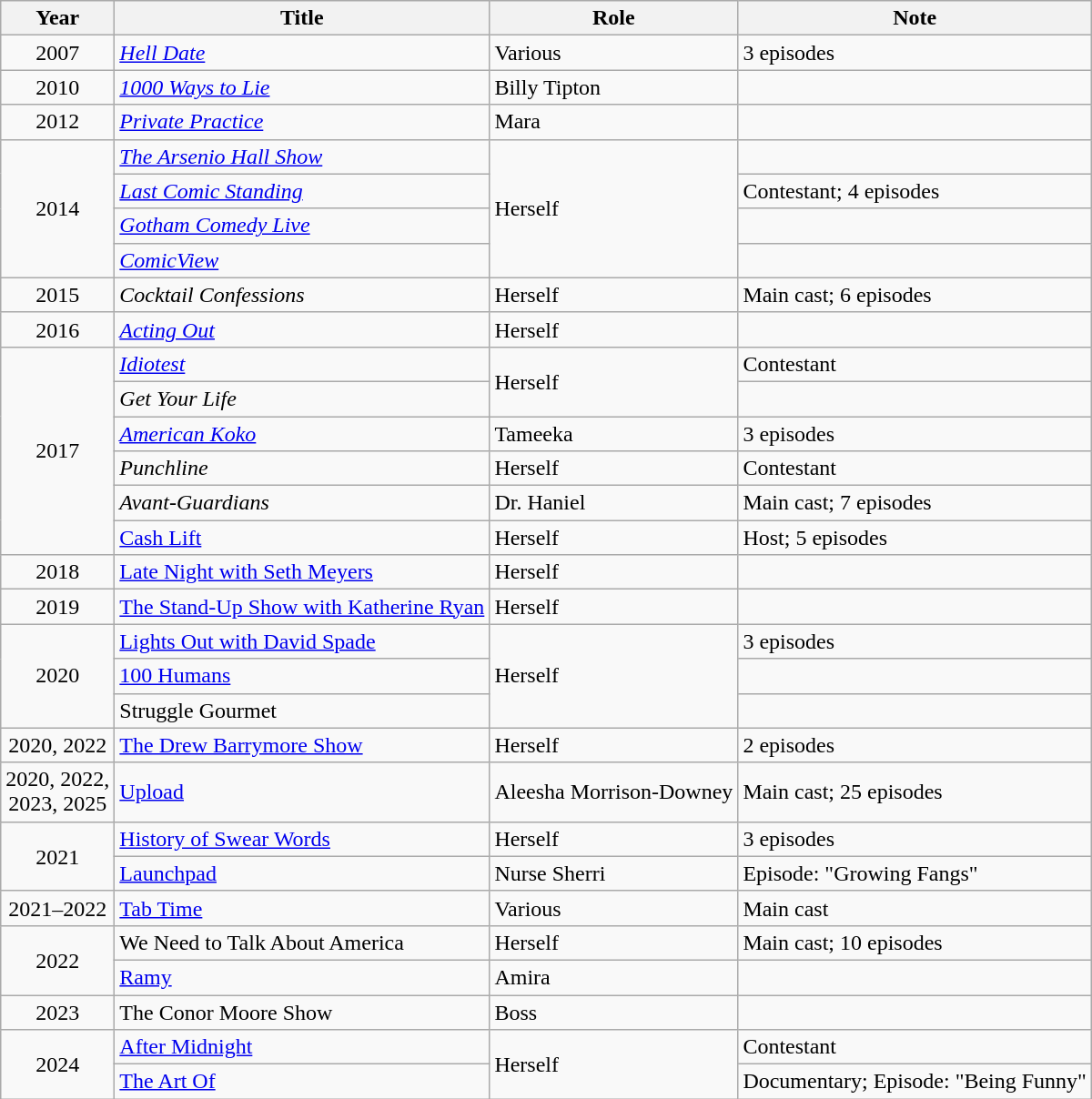<table class="wikitable sortable">
<tr>
<th>Year</th>
<th>Title</th>
<th>Role</th>
<th>Note</th>
</tr>
<tr>
<td align="center">2007</td>
<td><em><a href='#'>Hell Date</a></em></td>
<td>Various</td>
<td>3 episodes</td>
</tr>
<tr>
<td align="center">2010</td>
<td><em><a href='#'>1000 Ways to Lie</a></em></td>
<td>Billy Tipton</td>
<td></td>
</tr>
<tr>
<td align="center">2012</td>
<td><em><a href='#'>Private Practice</a></em></td>
<td>Mara</td>
<td></td>
</tr>
<tr>
<td rowspan="4" align="center">2014</td>
<td><em><a href='#'>The Arsenio Hall Show</a></em></td>
<td rowspan="4">Herself</td>
<td></td>
</tr>
<tr>
<td><em><a href='#'>Last Comic Standing</a></em></td>
<td>Contestant; 4 episodes</td>
</tr>
<tr>
<td><em><a href='#'>Gotham Comedy Live</a></em></td>
<td></td>
</tr>
<tr>
<td><em><a href='#'>ComicView</a></em></td>
<td></td>
</tr>
<tr>
<td align="center">2015</td>
<td><em>Cocktail Confessions</em></td>
<td>Herself</td>
<td>Main cast; 6 episodes</td>
</tr>
<tr>
<td align="center">2016</td>
<td><em><a href='#'>Acting Out</a></em></td>
<td>Herself</td>
<td></td>
</tr>
<tr>
<td rowspan="6" align="center">2017</td>
<td><em><a href='#'>Idiotest</a></em></td>
<td rowspan="2">Herself</td>
<td>Contestant</td>
</tr>
<tr>
<td><em>Get Your Life</em></td>
<td></td>
</tr>
<tr>
<td><em><a href='#'>American Koko</a></em></td>
<td>Tameeka</td>
<td>3 episodes</td>
</tr>
<tr>
<td><em>Punchline</em></td>
<td>Herself</td>
<td>Contestant</td>
</tr>
<tr>
<td><em>Avant-Guardians</td>
<td>Dr. Haniel</td>
<td>Main cast; 7 episodes</td>
</tr>
<tr>
<td></em><a href='#'>Cash Lift</a><em></td>
<td>Herself</td>
<td>Host; 5 episodes</td>
</tr>
<tr>
<td align="center">2018</td>
<td></em><a href='#'>Late Night with Seth Meyers</a><em></td>
<td>Herself</td>
<td></td>
</tr>
<tr>
<td align="center">2019</td>
<td></em><a href='#'>The Stand-Up Show with Katherine Ryan</a><em></td>
<td>Herself</td>
<td></td>
</tr>
<tr>
<td rowspan="3" align="center">2020</td>
<td></em><a href='#'>Lights Out with David Spade</a><em></td>
<td rowspan="3">Herself</td>
<td>3 episodes</td>
</tr>
<tr>
<td></em><a href='#'>100 Humans</a><em></td>
<td></td>
</tr>
<tr>
<td></em>Struggle Gourmet<em></td>
<td></td>
</tr>
<tr>
<td align="center">2020, 2022</td>
<td></em><a href='#'>The Drew Barrymore Show</a><em></td>
<td>Herself</td>
<td>2 episodes</td>
</tr>
<tr>
<td align="center">2020, 2022,<br>2023, 2025</td>
<td></em><a href='#'>Upload</a><em></td>
<td>Aleesha Morrison-Downey</td>
<td>Main cast; 25 episodes</td>
</tr>
<tr>
<td rowspan="2" align="center">2021</td>
<td></em><a href='#'>History of Swear Words</a><em></td>
<td>Herself</td>
<td>3 episodes</td>
</tr>
<tr>
<td></em><a href='#'>Launchpad</a><em></td>
<td>Nurse Sherri</td>
<td>Episode: "Growing Fangs"</td>
</tr>
<tr>
<td align="center">2021–2022</td>
<td></em><a href='#'>Tab Time</a><em></td>
<td>Various</td>
<td>Main cast</td>
</tr>
<tr>
<td rowspan="2" align="center">2022</td>
<td></em>We Need to Talk About America<em></td>
<td>Herself</td>
<td>Main cast; 10 episodes</td>
</tr>
<tr>
<td></em><a href='#'>Ramy</a><em></td>
<td>Amira</td>
<td></td>
</tr>
<tr>
<td align="center">2023</td>
<td></em>The Conor Moore Show<em></td>
<td>Boss</td>
<td></td>
</tr>
<tr>
<td align="center" rowspan="2">2024</td>
<td></em><a href='#'>After Midnight</a><em></td>
<td rowspan="2">Herself</td>
<td>Contestant</td>
</tr>
<tr>
<td></em><a href='#'>The Art Of</a><em></td>
<td>Documentary; Episode: "Being Funny"</td>
</tr>
</table>
